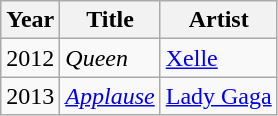<table class="wikitable plainrowheaders sortable">
<tr>
<th scope="col">Year</th>
<th scope="col">Title</th>
<th scope="col">Artist</th>
</tr>
<tr>
<td>2012</td>
<td scope="row"><em>Queen</em></td>
<td><a href='#'>Xelle</a></td>
</tr>
<tr>
<td>2013</td>
<td scope="row"><em><a href='#'>Applause</a></em></td>
<td><a href='#'>Lady Gaga</a></td>
</tr>
</table>
